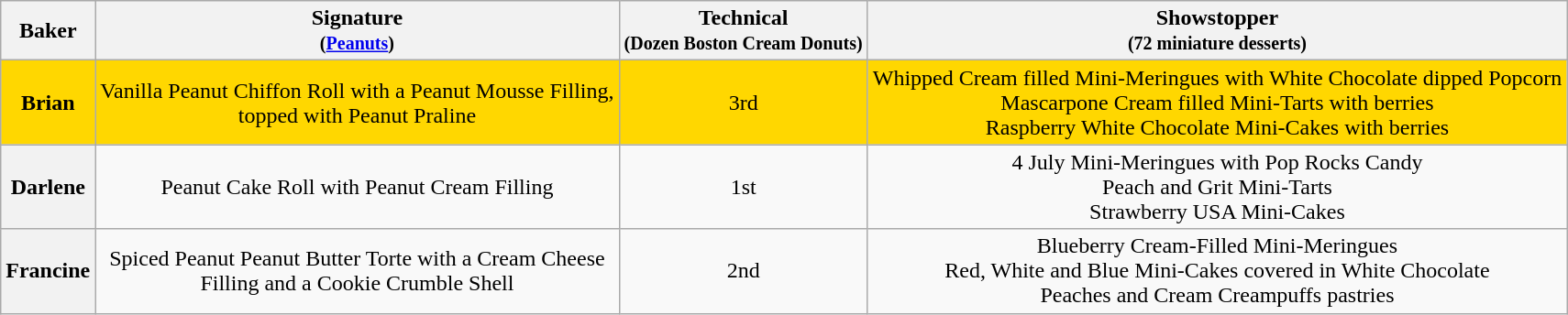<table class="wikitable sortable" style="text-align:center;">
<tr>
<th scope="col">Baker</th>
<th scope="col" class="unsortable">Signature<br><small>(<a href='#'>Peanuts</a>)</small></th>
<th scope="col">Technical<br><small>(Dozen Boston Cream Donuts)</small></th>
<th scope="col" class="unsortable">Showstopper<br><small>(72 miniature desserts)</small></th>
</tr>
<tr style="background:gold">
<th scope="row" style="background:gold">Brian</th>
<td>Vanilla Peanut Chiffon Roll with a Peanut Mousse Filling,<br>topped with Peanut Praline</td>
<td>3rd</td>
<td>Whipped Cream filled Mini-Meringues with White Chocolate dipped Popcorn<br>Mascarpone Cream filled Mini-Tarts with berries<br>Raspberry White Chocolate Mini-Cakes with berries</td>
</tr>
<tr>
<th scope="row">Darlene</th>
<td>Peanut Cake Roll with Peanut Cream Filling</td>
<td>1st</td>
<td>4 July Mini-Meringues with Pop Rocks Candy<br>Peach and Grit Mini-Tarts<br>Strawberry USA Mini-Cakes</td>
</tr>
<tr>
<th scope="row">Francine</th>
<td>Spiced Peanut Peanut Butter Torte with a Cream Cheese<br>Filling and a Cookie Crumble Shell</td>
<td>2nd</td>
<td>Blueberry Cream-Filled Mini-Meringues<br>Red, White and Blue Mini-Cakes covered in White Chocolate<br>Peaches and Cream Creampuffs pastries</td>
</tr>
</table>
